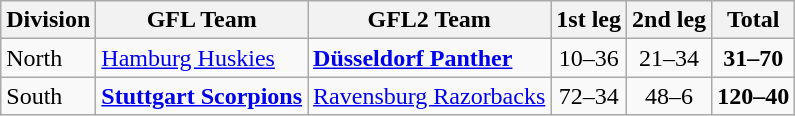<table class="wikitable">
<tr>
<th>Division</th>
<th>GFL Team</th>
<th>GFL2 Team</th>
<th>1st leg</th>
<th>2nd leg</th>
<th>Total</th>
</tr>
<tr>
<td>North</td>
<td><a href='#'>Hamburg Huskies</a></td>
<td><strong><a href='#'>Düsseldorf Panther</a></strong></td>
<td style="text-align:center">10–36</td>
<td style="text-align:center">21–34</td>
<td style="text-align:center"><strong>31–70</strong></td>
</tr>
<tr>
<td>South</td>
<td><strong><a href='#'>Stuttgart Scorpions</a></strong></td>
<td><a href='#'>Ravensburg Razorbacks</a></td>
<td style="text-align:center">72–34</td>
<td style="text-align:center">48–6</td>
<td style="text-align:center"><strong>120–40</strong></td>
</tr>
</table>
